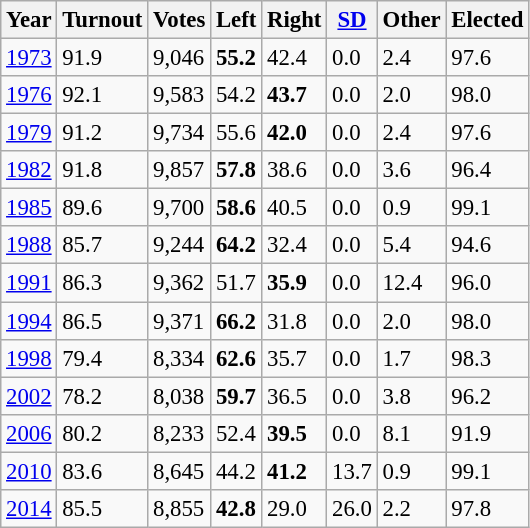<table class="wikitable sortable" style="font-size: 95%;">
<tr>
<th>Year</th>
<th>Turnout</th>
<th>Votes</th>
<th>Left</th>
<th>Right</th>
<th><a href='#'>SD</a></th>
<th>Other</th>
<th>Elected</th>
</tr>
<tr>
<td><a href='#'>1973</a></td>
<td>91.9</td>
<td>9,046</td>
<td><strong>55.2</strong></td>
<td>42.4</td>
<td>0.0</td>
<td>2.4</td>
<td>97.6</td>
</tr>
<tr>
<td><a href='#'>1976</a></td>
<td>92.1</td>
<td>9,583</td>
<td>54.2</td>
<td><strong>43.7</strong></td>
<td>0.0</td>
<td>2.0</td>
<td>98.0</td>
</tr>
<tr>
<td><a href='#'>1979</a></td>
<td>91.2</td>
<td>9,734</td>
<td>55.6</td>
<td><strong>42.0</strong></td>
<td>0.0</td>
<td>2.4</td>
<td>97.6</td>
</tr>
<tr>
<td><a href='#'>1982</a></td>
<td>91.8</td>
<td>9,857</td>
<td><strong>57.8</strong></td>
<td>38.6</td>
<td>0.0</td>
<td>3.6</td>
<td>96.4</td>
</tr>
<tr>
<td><a href='#'>1985</a></td>
<td>89.6</td>
<td>9,700</td>
<td><strong>58.6</strong></td>
<td>40.5</td>
<td>0.0</td>
<td>0.9</td>
<td>99.1</td>
</tr>
<tr>
<td><a href='#'>1988</a></td>
<td>85.7</td>
<td>9,244</td>
<td><strong>64.2</strong></td>
<td>32.4</td>
<td>0.0</td>
<td>5.4</td>
<td>94.6</td>
</tr>
<tr>
<td><a href='#'>1991</a></td>
<td>86.3</td>
<td>9,362</td>
<td>51.7</td>
<td><strong>35.9</strong></td>
<td>0.0</td>
<td>12.4</td>
<td>96.0</td>
</tr>
<tr>
<td><a href='#'>1994</a></td>
<td>86.5</td>
<td>9,371</td>
<td><strong>66.2</strong></td>
<td>31.8</td>
<td>0.0</td>
<td>2.0</td>
<td>98.0</td>
</tr>
<tr>
<td><a href='#'>1998</a></td>
<td>79.4</td>
<td>8,334</td>
<td><strong>62.6</strong></td>
<td>35.7</td>
<td>0.0</td>
<td>1.7</td>
<td>98.3</td>
</tr>
<tr>
<td><a href='#'>2002</a></td>
<td>78.2</td>
<td>8,038</td>
<td><strong>59.7</strong></td>
<td>36.5</td>
<td>0.0</td>
<td>3.8</td>
<td>96.2</td>
</tr>
<tr>
<td><a href='#'>2006</a></td>
<td>80.2</td>
<td>8,233</td>
<td>52.4</td>
<td><strong>39.5</strong></td>
<td>0.0</td>
<td>8.1</td>
<td>91.9</td>
</tr>
<tr>
<td><a href='#'>2010</a></td>
<td>83.6</td>
<td>8,645</td>
<td>44.2</td>
<td><strong>41.2</strong></td>
<td>13.7</td>
<td>0.9</td>
<td>99.1</td>
</tr>
<tr>
<td><a href='#'>2014</a></td>
<td>85.5</td>
<td>8,855</td>
<td><strong>42.8</strong></td>
<td>29.0</td>
<td>26.0</td>
<td>2.2</td>
<td>97.8</td>
</tr>
</table>
